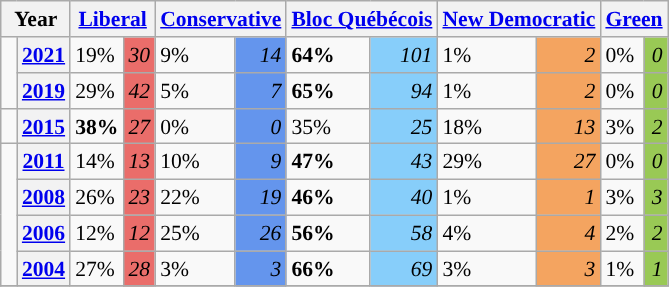<table class="wikitable" style="float:right; width:400; font-size:90%; margin-left:1em;">
<tr>
<th colspan="2" scope="col">Year</th>
<th colspan="2" scope="col"><a href='#'>Liberal</a></th>
<th colspan="2" scope="col"><a href='#'>Conservative</a></th>
<th colspan="2" scope="col"><a href='#'>Bloc Québécois</a></th>
<th colspan="2" scope="col"><a href='#'>New Democratic</a></th>
<th colspan="2" scope="col"><a href='#'>Green</a></th>
</tr>
<tr>
<td rowspan="2" style="width: 0.25em; background-color: "></td>
<th><a href='#'>2021</a></th>
<td>19%</td>
<td style="text-align:right; background:#EA6D6A;"><em>30</em></td>
<td>9%</td>
<td style="text-align:right; background:#6495ED;"><em>14</em></td>
<td><strong>64%</strong></td>
<td style="text-align:right; background:#87CEFA;"><em>101</em></td>
<td>1%</td>
<td style="text-align:right; background:#F4A460;"><em>2</em></td>
<td>0%</td>
<td style="text-align:right; background:#99C955;"><em>0</em></td>
</tr>
<tr>
<th><a href='#'>2019</a></th>
<td>29%</td>
<td style="text-align:right; background:#EA6D6A;"><em>42</em></td>
<td>5%</td>
<td style="text-align:right; background:#6495ED;"><em>7</em></td>
<td><strong>65%</strong></td>
<td style="text-align:right; background:#87CEFA;"><em>94</em></td>
<td>1%</td>
<td style="text-align:right; background:#F4A460;"><em>2</em></td>
<td>0%</td>
<td style="text-align:right; background:#99C955;"><em>0</em></td>
</tr>
<tr>
<td style="width: 0.25em; background-color: "></td>
<th><a href='#'>2015</a></th>
<td><strong>38%</strong></td>
<td style="text-align:right; background:#EA6D6A;"><em>27</em></td>
<td>0%</td>
<td style="text-align:right; background:#6495ED;"><em>0</em></td>
<td>35%</td>
<td style="text-align:right; background:#87CEFA;"><em>25</em></td>
<td>18%</td>
<td style="text-align:right; background:#F4A460;"><em>13</em></td>
<td>3%</td>
<td style="text-align:right; background:#99C955;"><em>2</em></td>
</tr>
<tr>
<td rowspan="4" style="width: 0.25em; background-color: "></td>
<th><a href='#'>2011</a></th>
<td>14%</td>
<td style="text-align:right; background:#EA6D6A;"><em>13</em></td>
<td>10%</td>
<td style="text-align:right; background:#6495ED;"><em>9</em></td>
<td><strong>47%</strong></td>
<td style="text-align:right; background:#87CEFA;"><em>43</em></td>
<td>29%</td>
<td style="text-align:right; background:#F4A460;"><em>27</em></td>
<td>0%</td>
<td style="text-align:right; background:#99C955;"><em>0</em></td>
</tr>
<tr>
<th><a href='#'>2008</a></th>
<td>26%</td>
<td style="text-align:right; background:#EA6D6A;"><em>23</em></td>
<td>22%</td>
<td style="text-align:right; background:#6495ED;"><em>19</em></td>
<td><strong>46%</strong></td>
<td style="text-align:right; background:#87CEFA;"><em>40</em></td>
<td>1%</td>
<td style="text-align:right; background:#F4A460;"><em>1</em></td>
<td>3%</td>
<td style="text-align:right; background:#99C955;"><em>3</em></td>
</tr>
<tr>
<th><a href='#'>2006</a></th>
<td>12%</td>
<td style="text-align:right; background:#EA6D6A;"><em>12</em></td>
<td>25%</td>
<td style="text-align:right; background:#6495ED;"><em>26</em></td>
<td><strong>56%</strong></td>
<td style="text-align:right; background:#87CEFA;"><em>58</em></td>
<td>4%</td>
<td style="text-align:right; background:#F4A460;"><em>4</em></td>
<td>2%</td>
<td style="text-align:right; background:#99C955;"><em>2</em></td>
</tr>
<tr>
<th><a href='#'>2004</a></th>
<td>27%</td>
<td style="text-align:right; background:#EA6D6A;"><em>28</em></td>
<td>3%</td>
<td style="text-align:right; background:#6495ED;"><em>3</em></td>
<td><strong>66%</strong></td>
<td style="text-align:right; background:#87CEFA;"><em>69</em></td>
<td>3%</td>
<td style="text-align:right; background:#F4A460;"><em>3</em></td>
<td>1%</td>
<td style="text-align:right; background:#99C955;"><em>1</em></td>
</tr>
<tr>
</tr>
</table>
